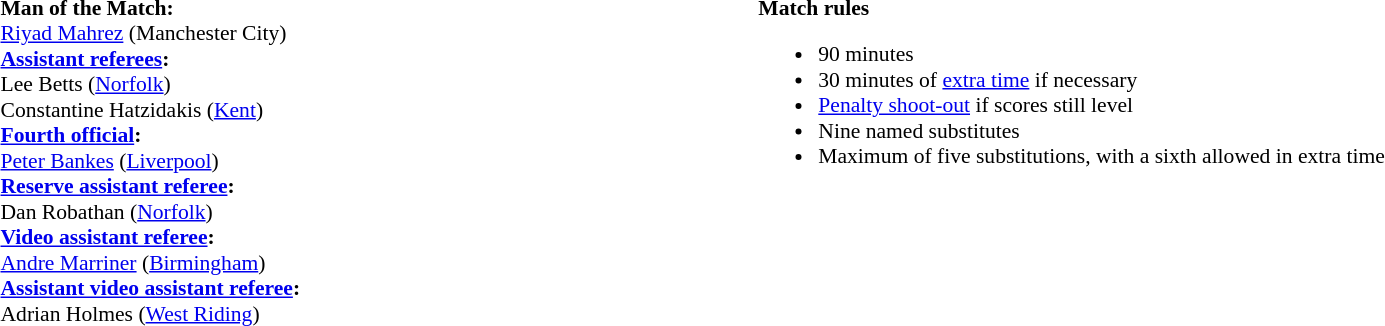<table style="width:100%;font-size:90%">
<tr>
<td><br><strong>Man of the Match:</strong>
<br><a href='#'>Riyad Mahrez</a> (Manchester City)<br><strong><a href='#'>Assistant referees</a>:</strong>
<br>Lee Betts (<a href='#'>Norfolk</a>)
<br>Constantine Hatzidakis (<a href='#'>Kent</a>)
<br><strong><a href='#'>Fourth official</a>:</strong>
<br><a href='#'>Peter Bankes</a> (<a href='#'>Liverpool</a>)
<br><strong><a href='#'>Reserve assistant referee</a>:</strong>
<br>Dan Robathan (<a href='#'>Norfolk</a>)
<br><strong><a href='#'>Video assistant referee</a>:</strong>
<br><a href='#'>Andre Marriner</a> (<a href='#'>Birmingham</a>)
<br><strong><a href='#'>Assistant video assistant referee</a>:</strong>
<br>Adrian Holmes (<a href='#'>West Riding</a>)</td>
<td style="width:60%; vertical-align:top;"><br><strong>Match rules</strong><ul><li>90 minutes</li><li>30 minutes of <a href='#'>extra time</a> if necessary</li><li><a href='#'>Penalty shoot-out</a> if scores still level</li><li>Nine named substitutes</li><li>Maximum of five substitutions, with a sixth allowed in extra time</li></ul></td>
</tr>
</table>
